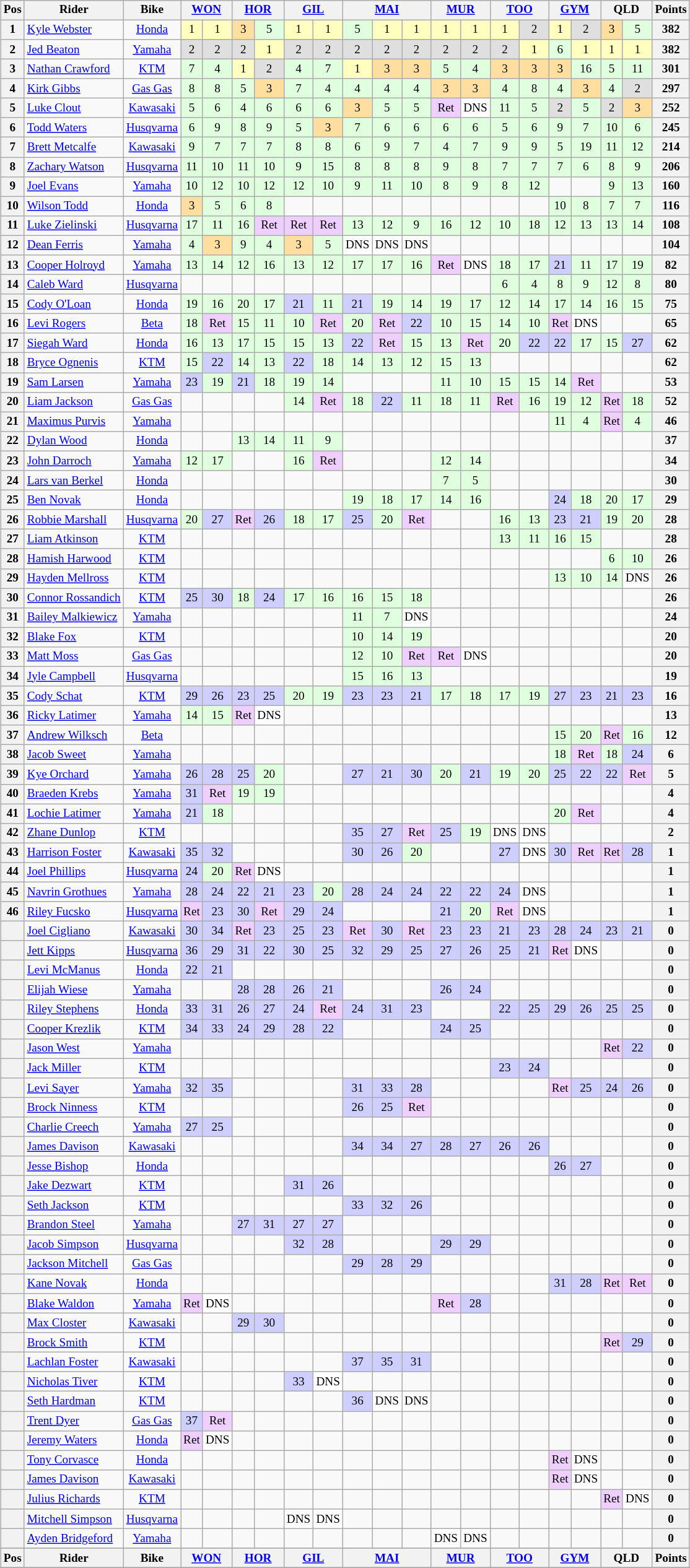<table>
<tr>
<td><br><table class="wikitable" style="font-size: 80%; text-align:center">
<tr valign="top">
<th valign="middle">Pos</th>
<th valign="middle">Rider</th>
<th valign="middle">Bike</th>
<th colspan=2><a href='#'>WON</a><br></th>
<th colspan=2><a href='#'>HOR</a><br></th>
<th colspan=2><a href='#'>GIL</a><br></th>
<th colspan=3><a href='#'>MAI</a><br></th>
<th colspan=2><a href='#'>MUR</a><br></th>
<th colspan=2><a href='#'>TOO</a><br></th>
<th colspan=2><a href='#'>GYM</a><br></th>
<th colspan=2>QLD<br></th>
<th valign="middle">Points</th>
</tr>
<tr>
<th>1</th>
<td align=left> <a href='#'>Kyle Webster</a></td>
<td><a href='#'>Honda</a></td>
<td style="background:#ffffbf;">1</td>
<td style="background:#ffffbf;">1</td>
<td style="background:#ffdf9f;">3</td>
<td style="background:#dfffdf;">5</td>
<td style="background:#ffffbf;">1</td>
<td style="background:#ffffbf;">1</td>
<td style="background:#dfffdf;">5</td>
<td style="background:#ffffbf;">1</td>
<td style="background:#ffffbf;">1</td>
<td style="background:#ffffbf;">1</td>
<td style="background:#ffffbf;">1</td>
<td style="background:#ffffbf;">1</td>
<td style="background:#dfdfdf;">2</td>
<td style="background:#ffffbf;">1</td>
<td style="background:#dfdfdf;">2</td>
<td style="background:#ffdf9f;">3</td>
<td style="background:#dfffdf;">5</td>
<th>382</th>
</tr>
<tr>
<th>2</th>
<td align=left> <a href='#'>Jed Beaton</a></td>
<td><a href='#'>Yamaha</a></td>
<td style="background:#dfdfdf;">2</td>
<td style="background:#dfdfdf;">2</td>
<td style="background:#dfdfdf;">2</td>
<td style="background:#ffffbf;">1</td>
<td style="background:#dfdfdf;">2</td>
<td style="background:#dfdfdf;">2</td>
<td style="background:#dfdfdf;">2</td>
<td style="background:#dfdfdf;">2</td>
<td style="background:#dfdfdf;">2</td>
<td style="background:#dfdfdf;">2</td>
<td style="background:#dfdfdf;">2</td>
<td style="background:#dfdfdf;">2</td>
<td style="background:#ffffbf;">1</td>
<td style="background:#dfffdf;">6</td>
<td style="background:#ffffbf;">1</td>
<td style="background:#ffffbf;">1</td>
<td style="background:#ffffbf;">1</td>
<th>382</th>
</tr>
<tr>
<th>3</th>
<td align=left> <a href='#'>Nathan Crawford</a></td>
<td><a href='#'>KTM</a></td>
<td style="background:#dfffdf;">7</td>
<td style="background:#dfffdf;">4</td>
<td style="background:#ffffbf;">1</td>
<td style="background:#dfdfdf;">2</td>
<td style="background:#dfffdf;">4</td>
<td style="background:#dfffdf;">7</td>
<td style="background:#ffffbf;">1</td>
<td style="background:#ffdf9f;">3</td>
<td style="background:#ffdf9f;">3</td>
<td style="background:#dfffdf;">5</td>
<td style="background:#dfffdf;">4</td>
<td style="background:#ffdf9f;">3</td>
<td style="background:#ffdf9f;">3</td>
<td style="background:#ffdf9f;">3</td>
<td style="background:#dfffdf;">16</td>
<td style="background:#dfffdf;">5</td>
<td style="background:#dfffdf;">11</td>
<th>301</th>
</tr>
<tr>
<th>4</th>
<td align=left> <a href='#'>Kirk Gibbs</a></td>
<td><a href='#'>Gas Gas</a></td>
<td style="background:#dfffdf;">8</td>
<td style="background:#dfffdf;">8</td>
<td style="background:#dfffdf;">5</td>
<td style="background:#ffdf9f;">3</td>
<td style="background:#dfffdf;">7</td>
<td style="background:#dfffdf;">4</td>
<td style="background:#dfffdf;">4</td>
<td style="background:#dfffdf;">4</td>
<td style="background:#dfffdf;">4</td>
<td style="background:#ffdf9f;">3</td>
<td style="background:#ffdf9f;">3</td>
<td style="background:#dfffdf;">4</td>
<td style="background:#dfffdf;">8</td>
<td style="background:#dfffdf;">4</td>
<td style="background:#ffdf9f;">3</td>
<td style="background:#dfffdf;">4</td>
<td style="background:#dfdfdf;">2</td>
<th>297</th>
</tr>
<tr>
<th>5</th>
<td align=left> <a href='#'>Luke Clout</a></td>
<td><a href='#'>Kawasaki</a></td>
<td style="background:#dfffdf;">5</td>
<td style="background:#dfffdf;">6</td>
<td style="background:#dfffdf;">4</td>
<td style="background:#dfffdf;">6</td>
<td style="background:#dfffdf;">6</td>
<td style="background:#dfffdf;">6</td>
<td style="background:#ffdf9f;">3</td>
<td style="background:#dfffdf;">5</td>
<td style="background:#dfffdf;">5</td>
<td style="background:#efcfff;">Ret</td>
<td style="background:#ffffff;">DNS</td>
<td style="background:#dfffdf;">11</td>
<td style="background:#dfffdf;">5</td>
<td style="background:#dfdfdf;">2</td>
<td style="background:#dfffdf;">5</td>
<td style="background:#dfdfdf;">2</td>
<td style="background:#ffdf9f;">3</td>
<th>252</th>
</tr>
<tr>
<th>6</th>
<td align=left> <a href='#'>Todd Waters</a></td>
<td><a href='#'>Husqvarna</a></td>
<td style="background:#dfffdf;">6</td>
<td style="background:#dfffdf;">9</td>
<td style="background:#dfffdf;">8</td>
<td style="background:#dfffdf;">9</td>
<td style="background:#dfffdf;">5</td>
<td style="background:#ffdf9f;">3</td>
<td style="background:#dfffdf;">7</td>
<td style="background:#dfffdf;">6</td>
<td style="background:#dfffdf;">6</td>
<td style="background:#dfffdf;">6</td>
<td style="background:#dfffdf;">6</td>
<td style="background:#dfffdf;">5</td>
<td style="background:#dfffdf;">6</td>
<td style="background:#dfffdf;">9</td>
<td style="background:#dfffdf;">7</td>
<td style="background:#dfffdf;">10</td>
<td style="background:#dfffdf;">6</td>
<th>245</th>
</tr>
<tr>
<th>7</th>
<td align=left> <a href='#'>Brett Metcalfe</a></td>
<td><a href='#'>Kawasaki</a></td>
<td style="background:#dfffdf;">9</td>
<td style="background:#dfffdf;">7</td>
<td style="background:#dfffdf;">7</td>
<td style="background:#dfffdf;">7</td>
<td style="background:#dfffdf;">8</td>
<td style="background:#dfffdf;">8</td>
<td style="background:#dfffdf;">6</td>
<td style="background:#dfffdf;">9</td>
<td style="background:#dfffdf;">7</td>
<td style="background:#dfffdf;">4</td>
<td style="background:#dfffdf;">7</td>
<td style="background:#dfffdf;">9</td>
<td style="background:#dfffdf;">9</td>
<td style="background:#dfffdf;">5</td>
<td style="background:#dfffdf;">19</td>
<td style="background:#dfffdf;">11</td>
<td style="background:#dfffdf;">12</td>
<th>214</th>
</tr>
<tr>
<th>8</th>
<td align=left> <a href='#'>Zachary Watson</a></td>
<td><a href='#'>Husqvarna</a></td>
<td style="background:#dfffdf;">11</td>
<td style="background:#dfffdf;">10</td>
<td style="background:#dfffdf;">11</td>
<td style="background:#dfffdf;">10</td>
<td style="background:#dfffdf;">9</td>
<td style="background:#dfffdf;">15</td>
<td style="background:#dfffdf;">8</td>
<td style="background:#dfffdf;">8</td>
<td style="background:#dfffdf;">8</td>
<td style="background:#dfffdf;">9</td>
<td style="background:#dfffdf;">8</td>
<td style="background:#dfffdf;">7</td>
<td style="background:#dfffdf;">7</td>
<td style="background:#dfffdf;">7</td>
<td style="background:#dfffdf;">6</td>
<td style="background:#dfffdf;">8</td>
<td style="background:#dfffdf;">9</td>
<th>206</th>
</tr>
<tr>
<th>9</th>
<td align=left> <a href='#'>Joel Evans</a></td>
<td><a href='#'>Yamaha</a></td>
<td style="background:#dfffdf;">10</td>
<td style="background:#dfffdf;">12</td>
<td style="background:#dfffdf;">10</td>
<td style="background:#dfffdf;">12</td>
<td style="background:#dfffdf;">12</td>
<td style="background:#dfffdf;">10</td>
<td style="background:#dfffdf;">9</td>
<td style="background:#dfffdf;">11</td>
<td style="background:#dfffdf;">10</td>
<td style="background:#dfffdf;">8</td>
<td style="background:#dfffdf;">9</td>
<td style="background:#dfffdf;">8</td>
<td style="background:#dfffdf;">12</td>
<td></td>
<td></td>
<td style="background:#dfffdf;">9</td>
<td style="background:#dfffdf;">13</td>
<th>160</th>
</tr>
<tr>
<th>10</th>
<td align=left> <a href='#'>Wilson Todd</a></td>
<td><a href='#'>Honda</a></td>
<td style="background:#ffdf9f;">3</td>
<td style="background:#dfffdf;">5</td>
<td style="background:#dfffdf;">6</td>
<td style="background:#dfffdf;">8</td>
<td></td>
<td></td>
<td></td>
<td></td>
<td></td>
<td></td>
<td></td>
<td></td>
<td></td>
<td style="background:#dfffdf;">10</td>
<td style="background:#dfffdf;">8</td>
<td style="background:#dfffdf;">7</td>
<td style="background:#dfffdf;">7</td>
<th>116</th>
</tr>
<tr>
<th>11</th>
<td align=left> <a href='#'>Luke Zielinski</a></td>
<td><a href='#'>Husqvarna</a></td>
<td style="background:#dfffdf;">17</td>
<td style="background:#dfffdf;">11</td>
<td style="background:#dfffdf;">16</td>
<td style="background:#efcfff;">Ret</td>
<td style="background:#efcfff;">Ret</td>
<td style="background:#efcfff;">Ret</td>
<td style="background:#dfffdf;">13</td>
<td style="background:#dfffdf;">12</td>
<td style="background:#dfffdf;">9</td>
<td style="background:#dfffdf;">16</td>
<td style="background:#dfffdf;">12</td>
<td style="background:#dfffdf;">10</td>
<td style="background:#dfffdf;">18</td>
<td style="background:#dfffdf;">12</td>
<td style="background:#dfffdf;">13</td>
<td style="background:#dfffdf;">13</td>
<td style="background:#dfffdf;">14</td>
<th>108</th>
</tr>
<tr>
<th>12</th>
<td align=left> <a href='#'>Dean Ferris</a></td>
<td><a href='#'>Yamaha</a></td>
<td style="background:#dfffdf;">4</td>
<td style="background:#ffdf9f;">3</td>
<td style="background:#dfffdf;">9</td>
<td style="background:#dfffdf;">4</td>
<td style="background:#ffdf9f;">3</td>
<td style="background:#dfffdf;">5</td>
<td style="background:#ffffff;">DNS</td>
<td style="background:#ffffff;">DNS</td>
<td style="background:#ffffff;">DNS</td>
<td></td>
<td></td>
<td></td>
<td></td>
<td></td>
<td></td>
<td></td>
<td></td>
<th>104</th>
</tr>
<tr>
<th>13</th>
<td align=left> <a href='#'>Cooper Holroyd</a></td>
<td><a href='#'>Yamaha</a></td>
<td style="background:#dfffdf;">13</td>
<td style="background:#dfffdf;">14</td>
<td style="background:#dfffdf;">12</td>
<td style="background:#dfffdf;">16</td>
<td style="background:#dfffdf;">13</td>
<td style="background:#dfffdf;">12</td>
<td style="background:#dfffdf;">17</td>
<td style="background:#dfffdf;">17</td>
<td style="background:#dfffdf;">16</td>
<td style="background:#efcfff;">Ret</td>
<td style="background:#ffffff;">DNS</td>
<td style="background:#dfffdf;">18</td>
<td style="background:#dfffdf;">17</td>
<td style="background:#cfcfff;">21</td>
<td style="background:#dfffdf;">11</td>
<td style="background:#dfffdf;">17</td>
<td style="background:#dfffdf;">19</td>
<th>82</th>
</tr>
<tr>
<th>14</th>
<td align=left> <a href='#'>Caleb Ward</a></td>
<td><a href='#'>Husqvarna</a></td>
<td></td>
<td></td>
<td></td>
<td></td>
<td></td>
<td></td>
<td></td>
<td></td>
<td></td>
<td></td>
<td></td>
<td style="background:#dfffdf;">6</td>
<td style="background:#dfffdf;">4</td>
<td style="background:#dfffdf;">8</td>
<td style="background:#dfffdf;">9</td>
<td style="background:#dfffdf;">12</td>
<td style="background:#dfffdf;">8</td>
<th>80</th>
</tr>
<tr>
<th>15</th>
<td align=left> <a href='#'>Cody O'Loan</a></td>
<td><a href='#'>Honda</a></td>
<td style="background:#dfffdf;">19</td>
<td style="background:#dfffdf;">16</td>
<td style="background:#dfffdf;">20</td>
<td style="background:#dfffdf;">17</td>
<td style="background:#cfcfff;">21</td>
<td style="background:#dfffdf;">11</td>
<td style="background:#cfcfff;">21</td>
<td style="background:#dfffdf;">19</td>
<td style="background:#dfffdf;">14</td>
<td style="background:#dfffdf;">19</td>
<td style="background:#dfffdf;">17</td>
<td style="background:#dfffdf;">12</td>
<td style="background:#dfffdf;">14</td>
<td style="background:#dfffdf;">17</td>
<td style="background:#dfffdf;">14</td>
<td style="background:#dfffdf;">16</td>
<td style="background:#dfffdf;">15</td>
<th>75</th>
</tr>
<tr>
<th>16</th>
<td align=left> <a href='#'>Levi Rogers</a></td>
<td><a href='#'>Beta</a></td>
<td style="background:#dfffdf;">18</td>
<td style="background:#efcfff;">Ret</td>
<td style="background:#dfffdf;">15</td>
<td style="background:#dfffdf;">11</td>
<td style="background:#dfffdf;">10</td>
<td style="background:#efcfff;">Ret</td>
<td style="background:#dfffdf;">20</td>
<td style="background:#efcfff;">Ret</td>
<td style="background:#cfcfff;">22</td>
<td style="background:#dfffdf;">10</td>
<td style="background:#dfffdf;">15</td>
<td style="background:#dfffdf;">14</td>
<td style="background:#dfffdf;">10</td>
<td style="background:#efcfff;">Ret</td>
<td style="background:#ffffff;">DNS</td>
<td></td>
<td></td>
<th>65</th>
</tr>
<tr>
<th>17</th>
<td align=left> <a href='#'>Siegah Ward</a></td>
<td><a href='#'>Honda</a></td>
<td style="background:#dfffdf;">16</td>
<td style="background:#dfffdf;">13</td>
<td style="background:#dfffdf;">17</td>
<td style="background:#dfffdf;">15</td>
<td style="background:#dfffdf;">15</td>
<td style="background:#dfffdf;">13</td>
<td style="background:#cfcfff;">22</td>
<td style="background:#efcfff;">Ret</td>
<td style="background:#dfffdf;">15</td>
<td style="background:#dfffdf;">13</td>
<td style="background:#efcfff;">Ret</td>
<td style="background:#dfffdf;">20</td>
<td style="background:#cfcfff;">22</td>
<td style="background:#cfcfff;">22</td>
<td style="background:#dfffdf;">17</td>
<td style="background:#dfffdf;">15</td>
<td style="background:#cfcfff;">27</td>
<th>62</th>
</tr>
<tr>
<th>18</th>
<td align=left> <a href='#'>Bryce Ognenis</a></td>
<td><a href='#'>KTM</a></td>
<td style="background:#dfffdf;">15</td>
<td style="background:#cfcfff;">22</td>
<td style="background:#dfffdf;">14</td>
<td style="background:#dfffdf;">13</td>
<td style="background:#cfcfff;">22</td>
<td style="background:#dfffdf;">18</td>
<td style="background:#dfffdf;">14</td>
<td style="background:#dfffdf;">13</td>
<td style="background:#dfffdf;">12</td>
<td style="background:#dfffdf;">15</td>
<td style="background:#dfffdf;">13</td>
<td></td>
<td></td>
<td></td>
<td></td>
<td></td>
<td></td>
<th>62</th>
</tr>
<tr>
<th>19</th>
<td align=left> <a href='#'>Sam Larsen</a></td>
<td><a href='#'>Yamaha</a></td>
<td style="background:#cfcfff;">23</td>
<td style="background:#dfffdf;">19</td>
<td style="background:#cfcfff;">21</td>
<td style="background:#dfffdf;">18</td>
<td style="background:#dfffdf;">19</td>
<td style="background:#dfffdf;">14</td>
<td></td>
<td></td>
<td></td>
<td style="background:#dfffdf;">11</td>
<td style="background:#dfffdf;">10</td>
<td style="background:#dfffdf;">15</td>
<td style="background:#dfffdf;">15</td>
<td style="background:#dfffdf;">14</td>
<td style="background:#efcfff;">Ret</td>
<td></td>
<td></td>
<th>53</th>
</tr>
<tr>
<th>20</th>
<td align=left> <a href='#'>Liam Jackson</a></td>
<td><a href='#'>Gas Gas</a></td>
<td></td>
<td></td>
<td></td>
<td></td>
<td style="background:#dfffdf;">14</td>
<td style="background:#efcfff;">Ret</td>
<td style="background:#dfffdf;">18</td>
<td style="background:#cfcfff;">22</td>
<td style="background:#dfffdf;">11</td>
<td style="background:#dfffdf;">18</td>
<td style="background:#dfffdf;">11</td>
<td style="background:#efcfff;">Ret</td>
<td style="background:#dfffdf;">16</td>
<td style="background:#dfffdf;">19</td>
<td style="background:#dfffdf;">12</td>
<td style="background:#efcfff;">Ret</td>
<td style="background:#dfffdf;">18</td>
<th>52</th>
</tr>
<tr>
<th>21</th>
<td align=left> <a href='#'>Maximus Purvis</a></td>
<td><a href='#'>Yamaha</a></td>
<td></td>
<td></td>
<td></td>
<td></td>
<td></td>
<td></td>
<td></td>
<td></td>
<td></td>
<td></td>
<td></td>
<td></td>
<td></td>
<td style="background:#dfffdf;">11</td>
<td style="background:#dfffdf;">4</td>
<td style="background:#efcfff;">Ret</td>
<td style="background:#dfffdf;">4</td>
<th>46</th>
</tr>
<tr>
<th>22</th>
<td align=left> <a href='#'>Dylan Wood</a></td>
<td><a href='#'>Honda</a></td>
<td></td>
<td></td>
<td style="background:#dfffdf;">13</td>
<td style="background:#dfffdf;">14</td>
<td style="background:#dfffdf;">11</td>
<td style="background:#dfffdf;">9</td>
<td></td>
<td></td>
<td></td>
<td></td>
<td></td>
<td></td>
<td></td>
<td></td>
<td></td>
<td></td>
<td></td>
<th>37</th>
</tr>
<tr>
<th>23</th>
<td align=left> <a href='#'>John Darroch</a></td>
<td><a href='#'>Yamaha</a></td>
<td style="background:#dfffdf;">12</td>
<td style="background:#dfffdf;">17</td>
<td></td>
<td></td>
<td style="background:#dfffdf;">16</td>
<td style="background:#efcfff;">Ret</td>
<td></td>
<td></td>
<td></td>
<td style="background:#dfffdf;">12</td>
<td style="background:#dfffdf;">14</td>
<td></td>
<td></td>
<td></td>
<td></td>
<td></td>
<td></td>
<th>34</th>
</tr>
<tr>
<th>24</th>
<td align=left> <a href='#'>Lars van Berkel</a></td>
<td><a href='#'>Honda</a></td>
<td></td>
<td></td>
<td></td>
<td></td>
<td></td>
<td></td>
<td></td>
<td></td>
<td></td>
<td style="background:#dfffdf;">7</td>
<td style="background:#dfffdf;">5</td>
<td></td>
<td></td>
<td></td>
<td></td>
<td></td>
<td></td>
<th>30</th>
</tr>
<tr>
<th>25</th>
<td align=left> <a href='#'>Ben Novak</a></td>
<td><a href='#'>Honda</a></td>
<td></td>
<td></td>
<td></td>
<td></td>
<td></td>
<td></td>
<td style="background:#dfffdf;">19</td>
<td style="background:#dfffdf;">18</td>
<td style="background:#dfffdf;">17</td>
<td style="background:#dfffdf;">14</td>
<td style="background:#dfffdf;">16</td>
<td></td>
<td></td>
<td style="background:#cfcfff;">24</td>
<td style="background:#dfffdf;">18</td>
<td style="background:#dfffdf;">20</td>
<td style="background:#dfffdf;">17</td>
<th>29</th>
</tr>
<tr>
<th>26</th>
<td align=left> <a href='#'>Robbie Marshall</a></td>
<td><a href='#'>Husqvarna</a></td>
<td style="background:#dfffdf;">20</td>
<td style="background:#cfcfff;">27</td>
<td style="background:#efcfff;">Ret</td>
<td style="background:#cfcfff;">26</td>
<td style="background:#dfffdf;">18</td>
<td style="background:#dfffdf;">17</td>
<td style="background:#cfcfff;">25</td>
<td style="background:#dfffdf;">20</td>
<td style="background:#efcfff;">Ret</td>
<td></td>
<td></td>
<td style="background:#dfffdf;">16</td>
<td style="background:#dfffdf;">13</td>
<td style="background:#cfcfff;">23</td>
<td style="background:#cfcfff;">21</td>
<td style="background:#dfffdf;">19</td>
<td style="background:#dfffdf;">20</td>
<th>28</th>
</tr>
<tr>
<th>27</th>
<td align=left> <a href='#'>Liam Atkinson</a></td>
<td><a href='#'>KTM</a></td>
<td></td>
<td></td>
<td></td>
<td></td>
<td></td>
<td></td>
<td></td>
<td></td>
<td></td>
<td></td>
<td></td>
<td style="background:#dfffdf;">13</td>
<td style="background:#dfffdf;">11</td>
<td style="background:#dfffdf;">16</td>
<td style="background:#dfffdf;">15</td>
<td></td>
<td></td>
<th>28</th>
</tr>
<tr>
<th>28</th>
<td align=left> <a href='#'>Hamish Harwood</a></td>
<td><a href='#'>KTM</a></td>
<td></td>
<td></td>
<td></td>
<td></td>
<td></td>
<td></td>
<td></td>
<td></td>
<td></td>
<td></td>
<td></td>
<td></td>
<td></td>
<td></td>
<td></td>
<td style="background:#dfffdf;">6</td>
<td style="background:#dfffdf;">10</td>
<th>26</th>
</tr>
<tr>
<th>29</th>
<td align=left> <a href='#'>Hayden Mellross</a></td>
<td><a href='#'>KTM</a></td>
<td></td>
<td></td>
<td></td>
<td></td>
<td></td>
<td></td>
<td></td>
<td></td>
<td></td>
<td></td>
<td></td>
<td></td>
<td></td>
<td style="background:#dfffdf;">13</td>
<td style="background:#dfffdf;">10</td>
<td style="background:#dfffdf;">14</td>
<td style="background:#ffffff;">DNS</td>
<th>26</th>
</tr>
<tr>
<th>30</th>
<td align=left> <a href='#'>Connor Rossandich</a></td>
<td><a href='#'>KTM</a></td>
<td style="background:#cfcfff;">25</td>
<td style="background:#cfcfff;">30</td>
<td style="background:#dfffdf;">18</td>
<td style="background:#cfcfff;">24</td>
<td style="background:#dfffdf;">17</td>
<td style="background:#dfffdf;">16</td>
<td style="background:#dfffdf;">16</td>
<td style="background:#dfffdf;">15</td>
<td style="background:#dfffdf;">18</td>
<td></td>
<td></td>
<td></td>
<td></td>
<td></td>
<td></td>
<td></td>
<td></td>
<th>26</th>
</tr>
<tr>
<th>31</th>
<td align=left> <a href='#'>Bailey Malkiewicz</a></td>
<td><a href='#'>Yamaha</a></td>
<td></td>
<td></td>
<td></td>
<td></td>
<td></td>
<td></td>
<td style="background:#dfffdf;">11</td>
<td style="background:#dfffdf;">7</td>
<td style="background:#ffffff;">DNS</td>
<td></td>
<td></td>
<td></td>
<td></td>
<td></td>
<td></td>
<td></td>
<td></td>
<th>24</th>
</tr>
<tr>
<th>32</th>
<td align=left> <a href='#'>Blake Fox</a></td>
<td><a href='#'>KTM</a></td>
<td></td>
<td></td>
<td></td>
<td></td>
<td></td>
<td></td>
<td style="background:#dfffdf;">10</td>
<td style="background:#dfffdf;">14</td>
<td style="background:#dfffdf;">19</td>
<td></td>
<td></td>
<td></td>
<td></td>
<td></td>
<td></td>
<td></td>
<td></td>
<th>20</th>
</tr>
<tr>
<th>33</th>
<td align=left> <a href='#'>Matt Moss</a></td>
<td><a href='#'>Gas Gas</a></td>
<td></td>
<td></td>
<td></td>
<td></td>
<td></td>
<td></td>
<td style="background:#dfffdf;">12</td>
<td style="background:#dfffdf;">10</td>
<td style="background:#efcfff;">Ret</td>
<td style="background:#efcfff;">Ret</td>
<td style="background:#ffffff;">DNS</td>
<td></td>
<td></td>
<td></td>
<td></td>
<td></td>
<td></td>
<th>20</th>
</tr>
<tr>
<th>34</th>
<td align=left> <a href='#'>Jyle Campbell</a></td>
<td><a href='#'>Husqvarna</a></td>
<td></td>
<td></td>
<td></td>
<td></td>
<td></td>
<td></td>
<td style="background:#dfffdf;">15</td>
<td style="background:#dfffdf;">16</td>
<td style="background:#dfffdf;">13</td>
<td></td>
<td></td>
<td></td>
<td></td>
<td></td>
<td></td>
<td></td>
<td></td>
<th>19</th>
</tr>
<tr>
<th>35</th>
<td align=left> <a href='#'>Cody Schat</a></td>
<td><a href='#'>KTM</a></td>
<td style="background:#cfcfff;">29</td>
<td style="background:#cfcfff;">26</td>
<td style="background:#cfcfff;">23</td>
<td style="background:#cfcfff;">25</td>
<td style="background:#dfffdf;">20</td>
<td style="background:#dfffdf;">19</td>
<td style="background:#cfcfff;">23</td>
<td style="background:#cfcfff;">23</td>
<td style="background:#cfcfff;">21</td>
<td style="background:#dfffdf;">17</td>
<td style="background:#dfffdf;">18</td>
<td style="background:#dfffdf;">17</td>
<td style="background:#dfffdf;">19</td>
<td style="background:#cfcfff;">27</td>
<td style="background:#cfcfff;">23</td>
<td style="background:#cfcfff;">21</td>
<td style="background:#cfcfff;">23</td>
<th>16</th>
</tr>
<tr>
<th>36</th>
<td align=left> <a href='#'>Ricky Latimer</a></td>
<td><a href='#'>Yamaha</a></td>
<td style="background:#dfffdf;">14</td>
<td style="background:#dfffdf;">15</td>
<td style="background:#efcfff;">Ret</td>
<td style="background:#ffffff;">DNS</td>
<td></td>
<td></td>
<td></td>
<td></td>
<td></td>
<td></td>
<td></td>
<td></td>
<td></td>
<td></td>
<td></td>
<td></td>
<td></td>
<th>13</th>
</tr>
<tr>
<th>37</th>
<td align=left> <a href='#'>Andrew Wilksch</a></td>
<td><a href='#'>Beta</a></td>
<td></td>
<td></td>
<td></td>
<td></td>
<td></td>
<td></td>
<td></td>
<td></td>
<td></td>
<td></td>
<td></td>
<td></td>
<td></td>
<td style="background:#dfffdf;">15</td>
<td style="background:#dfffdf;">20</td>
<td style="background:#efcfff;">Ret</td>
<td style="background:#dfffdf;">16</td>
<th>12</th>
</tr>
<tr>
<th>38</th>
<td align=left> <a href='#'>Jacob Sweet</a></td>
<td><a href='#'>Yamaha</a></td>
<td></td>
<td></td>
<td></td>
<td></td>
<td></td>
<td></td>
<td></td>
<td></td>
<td></td>
<td></td>
<td></td>
<td></td>
<td></td>
<td style="background:#dfffdf;">18</td>
<td style="background:#efcfff;">Ret</td>
<td style="background:#dfffdf;">18</td>
<td style="background:#cfcfff;">24</td>
<th>6</th>
</tr>
<tr>
<th>39</th>
<td align=left> <a href='#'>Kye Orchard</a></td>
<td><a href='#'>Yamaha</a></td>
<td style="background:#cfcfff;">26</td>
<td style="background:#cfcfff;">28</td>
<td style="background:#cfcfff;">25</td>
<td style="background:#dfffdf;">20</td>
<td></td>
<td></td>
<td style="background:#cfcfff;">27</td>
<td style="background:#cfcfff;">21</td>
<td style="background:#cfcfff;">30</td>
<td style="background:#dfffdf;">20</td>
<td style="background:#cfcfff;">21</td>
<td style="background:#dfffdf;">19</td>
<td style="background:#dfffdf;">20</td>
<td style="background:#cfcfff;">25</td>
<td style="background:#cfcfff;">22</td>
<td style="background:#cfcfff;">22</td>
<td style="background:#efcfff;">Ret</td>
<th>5</th>
</tr>
<tr>
<th>40</th>
<td align=left> <a href='#'>Braeden Krebs</a></td>
<td><a href='#'>Yamaha</a></td>
<td style="background:#cfcfff;">31</td>
<td style="background:#efcfff;">Ret</td>
<td style="background:#dfffdf;">19</td>
<td style="background:#dfffdf;">19</td>
<td></td>
<td></td>
<td></td>
<td></td>
<td></td>
<td></td>
<td></td>
<td></td>
<td></td>
<td></td>
<td></td>
<td></td>
<td></td>
<th>4</th>
</tr>
<tr>
<th>41</th>
<td align=left> <a href='#'>Lochie Latimer</a></td>
<td><a href='#'>Yamaha</a></td>
<td style="background:#cfcfff;">21</td>
<td style="background:#dfffdf;">18</td>
<td></td>
<td></td>
<td></td>
<td></td>
<td></td>
<td></td>
<td></td>
<td></td>
<td></td>
<td></td>
<td></td>
<td style="background:#dfffdf;">20</td>
<td style="background:#efcfff;">Ret</td>
<td></td>
<td></td>
<th>4</th>
</tr>
<tr>
<th>42</th>
<td align=left> <a href='#'>Zhane Dunlop</a></td>
<td><a href='#'>KTM</a></td>
<td></td>
<td></td>
<td></td>
<td></td>
<td></td>
<td></td>
<td style="background:#cfcfff;">35</td>
<td style="background:#cfcfff;">27</td>
<td style="background:#efcfff;">Ret</td>
<td style="background:#cfcfff;">25</td>
<td style="background:#dfffdf;">19</td>
<td style="background:#ffffff;">DNS</td>
<td style="background:#ffffff;">DNS</td>
<td></td>
<td></td>
<td></td>
<td></td>
<th>2</th>
</tr>
<tr>
<th>43</th>
<td align=left> <a href='#'>Harrison Foster</a></td>
<td><a href='#'>Kawasaki</a></td>
<td style="background:#cfcfff;">35</td>
<td style="background:#cfcfff;">32</td>
<td></td>
<td></td>
<td></td>
<td></td>
<td style="background:#cfcfff;">30</td>
<td style="background:#cfcfff;">26</td>
<td style="background:#dfffdf;">20</td>
<td></td>
<td></td>
<td style="background:#cfcfff;">27</td>
<td style="background:#ffffff;">DNS</td>
<td style="background:#cfcfff;">30</td>
<td style="background:#efcfff;">Ret</td>
<td style="background:#efcfff;">Ret</td>
<td style="background:#cfcfff;">28</td>
<th>1</th>
</tr>
<tr>
<th>44</th>
<td align=left> <a href='#'>Joel Phillips</a></td>
<td><a href='#'>Husqvarna</a></td>
<td style="background:#cfcfff;">24</td>
<td style="background:#dfffdf;">20</td>
<td style="background:#efcfff;">Ret</td>
<td style="background:#ffffff;">DNS</td>
<td></td>
<td></td>
<td></td>
<td></td>
<td></td>
<td></td>
<td></td>
<td></td>
<td></td>
<td></td>
<td></td>
<td></td>
<td></td>
<th>1</th>
</tr>
<tr>
<th>45</th>
<td align=left> <a href='#'>Navrin Grothues</a></td>
<td><a href='#'>Yamaha</a></td>
<td style="background:#cfcfff;">28</td>
<td style="background:#cfcfff;">24</td>
<td style="background:#cfcfff;">22</td>
<td style="background:#cfcfff;">21</td>
<td style="background:#cfcfff;">23</td>
<td style="background:#dfffdf;">20</td>
<td style="background:#cfcfff;">28</td>
<td style="background:#cfcfff;">24</td>
<td style="background:#cfcfff;">24</td>
<td style="background:#cfcfff;">22</td>
<td style="background:#cfcfff;">22</td>
<td style="background:#cfcfff;">24</td>
<td style="background:#ffffff;">DNS</td>
<td></td>
<td></td>
<td></td>
<td></td>
<th>1</th>
</tr>
<tr>
<th>46</th>
<td align=left> <a href='#'>Riley Fucsko</a></td>
<td><a href='#'>Husqvarna</a></td>
<td style="background:#efcfff;">Ret</td>
<td style="background:#cfcfff;">23</td>
<td style="background:#cfcfff;">30</td>
<td style="background:#efcfff;">Ret</td>
<td style="background:#cfcfff;">29</td>
<td style="background:#cfcfff;">24</td>
<td></td>
<td></td>
<td></td>
<td style="background:#cfcfff;">21</td>
<td style="background:#dfffdf;">20</td>
<td style="background:#efcfff;">Ret</td>
<td style="background:#ffffff;">DNS</td>
<td></td>
<td></td>
<td></td>
<td></td>
<th>1</th>
</tr>
<tr>
<th></th>
<td align=left> <a href='#'>Joel Cigliano</a></td>
<td><a href='#'>Kawasaki</a></td>
<td style="background:#cfcfff;">30</td>
<td style="background:#cfcfff;">34</td>
<td style="background:#efcfff;">Ret</td>
<td style="background:#cfcfff;">23</td>
<td style="background:#cfcfff;">25</td>
<td style="background:#cfcfff;">23</td>
<td style="background:#efcfff;">Ret</td>
<td style="background:#cfcfff;">30</td>
<td style="background:#efcfff;">Ret</td>
<td style="background:#cfcfff;">23</td>
<td style="background:#cfcfff;">23</td>
<td style="background:#cfcfff;">21</td>
<td style="background:#cfcfff;">23</td>
<td style="background:#cfcfff;">28</td>
<td style="background:#cfcfff;">24</td>
<td style="background:#cfcfff;">23</td>
<td style="background:#cfcfff;">21</td>
<th>0</th>
</tr>
<tr>
<th></th>
<td align=left> <a href='#'>Jett Kipps</a></td>
<td><a href='#'>Husqvarna</a></td>
<td style="background:#cfcfff;">36</td>
<td style="background:#cfcfff;">29</td>
<td style="background:#cfcfff;">31</td>
<td style="background:#cfcfff;">22</td>
<td style="background:#cfcfff;">30</td>
<td style="background:#cfcfff;">25</td>
<td style="background:#cfcfff;">32</td>
<td style="background:#cfcfff;">29</td>
<td style="background:#cfcfff;">25</td>
<td style="background:#cfcfff;">27</td>
<td style="background:#cfcfff;">26</td>
<td style="background:#cfcfff;">25</td>
<td style="background:#cfcfff;">21</td>
<td style="background:#efcfff;">Ret</td>
<td style="background:#ffffff;">DNS</td>
<td></td>
<td></td>
<th>0</th>
</tr>
<tr>
<th></th>
<td align=left> <a href='#'>Levi McManus</a></td>
<td><a href='#'>Honda</a></td>
<td style="background:#cfcfff;">22</td>
<td style="background:#cfcfff;">21</td>
<td></td>
<td></td>
<td></td>
<td></td>
<td></td>
<td></td>
<td></td>
<td></td>
<td></td>
<td></td>
<td></td>
<td></td>
<td></td>
<td></td>
<td></td>
<th>0</th>
</tr>
<tr>
<th></th>
<td align=left> <a href='#'>Elijah Wiese</a></td>
<td><a href='#'>Yamaha</a></td>
<td></td>
<td></td>
<td style="background:#cfcfff;">28</td>
<td style="background:#cfcfff;">28</td>
<td style="background:#cfcfff;">26</td>
<td style="background:#cfcfff;">21</td>
<td></td>
<td></td>
<td></td>
<td style="background:#cfcfff;">26</td>
<td style="background:#cfcfff;">24</td>
<td></td>
<td></td>
<td></td>
<td></td>
<td></td>
<td></td>
<th>0</th>
</tr>
<tr>
<th></th>
<td align=left> <a href='#'>Riley Stephens</a></td>
<td><a href='#'>Honda</a></td>
<td style="background:#cfcfff;">33</td>
<td style="background:#cfcfff;">31</td>
<td style="background:#cfcfff;">26</td>
<td style="background:#cfcfff;">27</td>
<td style="background:#cfcfff;">24</td>
<td style="background:#efcfff;">Ret</td>
<td style="background:#cfcfff;">24</td>
<td style="background:#cfcfff;">31</td>
<td style="background:#cfcfff;">23</td>
<td></td>
<td></td>
<td style="background:#cfcfff;">22</td>
<td style="background:#cfcfff;">25</td>
<td style="background:#cfcfff;">29</td>
<td style="background:#cfcfff;">26</td>
<td style="background:#cfcfff;">25</td>
<td style="background:#cfcfff;">25</td>
<th>0</th>
</tr>
<tr>
<th></th>
<td align=left> <a href='#'>Cooper Krezlik</a></td>
<td><a href='#'>KTM</a></td>
<td style="background:#cfcfff;">34</td>
<td style="background:#cfcfff;">33</td>
<td style="background:#cfcfff;">24</td>
<td style="background:#cfcfff;">29</td>
<td style="background:#cfcfff;">28</td>
<td style="background:#cfcfff;">22</td>
<td></td>
<td></td>
<td></td>
<td style="background:#cfcfff;">24</td>
<td style="background:#cfcfff;">25</td>
<td></td>
<td></td>
<td></td>
<td></td>
<td></td>
<td></td>
<th>0</th>
</tr>
<tr>
<th></th>
<td align=left> <a href='#'>Jason West</a></td>
<td><a href='#'>Yamaha</a></td>
<td></td>
<td></td>
<td></td>
<td></td>
<td></td>
<td></td>
<td></td>
<td></td>
<td></td>
<td></td>
<td></td>
<td></td>
<td></td>
<td></td>
<td></td>
<td style="background:#efcfff;">Ret</td>
<td style="background:#cfcfff;">22</td>
<th>0</th>
</tr>
<tr>
<th></th>
<td align=left> <a href='#'>Jack Miller</a></td>
<td><a href='#'>KTM</a></td>
<td></td>
<td></td>
<td></td>
<td></td>
<td></td>
<td></td>
<td></td>
<td></td>
<td></td>
<td></td>
<td></td>
<td style="background:#cfcfff;">23</td>
<td style="background:#cfcfff;">24</td>
<td></td>
<td></td>
<td></td>
<td></td>
<th>0</th>
</tr>
<tr>
<th></th>
<td align=left> <a href='#'>Levi Sayer</a></td>
<td><a href='#'>Yamaha</a></td>
<td style="background:#cfcfff;">32</td>
<td style="background:#cfcfff;">35</td>
<td></td>
<td></td>
<td></td>
<td></td>
<td style="background:#cfcfff;">31</td>
<td style="background:#cfcfff;">33</td>
<td style="background:#cfcfff;">28</td>
<td></td>
<td></td>
<td></td>
<td></td>
<td style="background:#efcfff;">Ret</td>
<td style="background:#cfcfff;">25</td>
<td style="background:#cfcfff;">24</td>
<td style="background:#cfcfff;">26</td>
<th>0</th>
</tr>
<tr>
<th></th>
<td align=left> <a href='#'>Brock Ninness</a></td>
<td><a href='#'>KTM</a></td>
<td></td>
<td></td>
<td></td>
<td></td>
<td></td>
<td></td>
<td style="background:#cfcfff;">26</td>
<td style="background:#cfcfff;">25</td>
<td style="background:#efcfff;">Ret</td>
<td></td>
<td></td>
<td></td>
<td></td>
<td></td>
<td></td>
<td></td>
<td></td>
<th>0</th>
</tr>
<tr>
<th></th>
<td align=left> <a href='#'>Charlie Creech</a></td>
<td><a href='#'>Yamaha</a></td>
<td style="background:#cfcfff;">27</td>
<td style="background:#cfcfff;">25</td>
<td></td>
<td></td>
<td></td>
<td></td>
<td></td>
<td></td>
<td></td>
<td></td>
<td></td>
<td></td>
<td></td>
<td></td>
<td></td>
<td></td>
<td></td>
<th>0</th>
</tr>
<tr>
<th></th>
<td align=left> <a href='#'>James Davison</a></td>
<td><a href='#'>Kawasaki</a></td>
<td></td>
<td></td>
<td></td>
<td></td>
<td></td>
<td></td>
<td style="background:#cfcfff;">34</td>
<td style="background:#cfcfff;">34</td>
<td style="background:#cfcfff;">27</td>
<td style="background:#cfcfff;">28</td>
<td style="background:#cfcfff;">27</td>
<td style="background:#cfcfff;">26</td>
<td style="background:#cfcfff;">26</td>
<td></td>
<td></td>
<td></td>
<td></td>
<th>0</th>
</tr>
<tr>
<th></th>
<td align=left> <a href='#'>Jesse Bishop</a></td>
<td><a href='#'>Honda</a></td>
<td></td>
<td></td>
<td></td>
<td></td>
<td></td>
<td></td>
<td></td>
<td></td>
<td></td>
<td></td>
<td></td>
<td></td>
<td></td>
<td style="background:#cfcfff;">26</td>
<td style="background:#cfcfff;">27</td>
<td></td>
<td></td>
<th>0</th>
</tr>
<tr>
<th></th>
<td align=left> <a href='#'>Jake Dezwart</a></td>
<td><a href='#'>KTM</a></td>
<td></td>
<td></td>
<td></td>
<td></td>
<td style="background:#cfcfff;">31</td>
<td style="background:#cfcfff;">26</td>
<td></td>
<td></td>
<td></td>
<td></td>
<td></td>
<td></td>
<td></td>
<td></td>
<td></td>
<td></td>
<td></td>
<th>0</th>
</tr>
<tr>
<th></th>
<td align=left> <a href='#'>Seth Jackson</a></td>
<td><a href='#'>KTM</a></td>
<td></td>
<td></td>
<td></td>
<td></td>
<td></td>
<td></td>
<td style="background:#cfcfff;">33</td>
<td style="background:#cfcfff;">32</td>
<td style="background:#cfcfff;">26</td>
<td></td>
<td></td>
<td></td>
<td></td>
<td></td>
<td></td>
<td></td>
<td></td>
<th>0</th>
</tr>
<tr>
<th></th>
<td align=left> <a href='#'>Brandon Steel</a></td>
<td><a href='#'>Yamaha</a></td>
<td></td>
<td></td>
<td style="background:#cfcfff;">27</td>
<td style="background:#cfcfff;">31</td>
<td style="background:#cfcfff;">27</td>
<td style="background:#cfcfff;">27</td>
<td></td>
<td></td>
<td></td>
<td></td>
<td></td>
<td></td>
<td></td>
<td></td>
<td></td>
<td></td>
<td></td>
<th>0</th>
</tr>
<tr>
<th></th>
<td align=left> <a href='#'>Jacob Simpson</a></td>
<td><a href='#'>Husqvarna</a></td>
<td></td>
<td></td>
<td></td>
<td></td>
<td style="background:#cfcfff;">32</td>
<td style="background:#cfcfff;">28</td>
<td></td>
<td></td>
<td></td>
<td style="background:#cfcfff;">29</td>
<td style="background:#cfcfff;">29</td>
<td></td>
<td></td>
<td></td>
<td></td>
<td></td>
<td></td>
<th>0</th>
</tr>
<tr>
<th></th>
<td align=left> <a href='#'>Jackson Mitchell</a></td>
<td><a href='#'>Gas Gas</a></td>
<td></td>
<td></td>
<td></td>
<td></td>
<td></td>
<td></td>
<td style="background:#cfcfff;">29</td>
<td style="background:#cfcfff;">28</td>
<td style="background:#cfcfff;">29</td>
<td></td>
<td></td>
<td></td>
<td></td>
<td></td>
<td></td>
<td></td>
<td></td>
<th>0</th>
</tr>
<tr>
<th></th>
<td align=left> <a href='#'>Kane Novak</a></td>
<td><a href='#'>Honda</a></td>
<td></td>
<td></td>
<td></td>
<td></td>
<td></td>
<td></td>
<td></td>
<td></td>
<td></td>
<td></td>
<td></td>
<td></td>
<td></td>
<td style="background:#cfcfff;">31</td>
<td style="background:#cfcfff;">28</td>
<td style="background:#efcfff;">Ret</td>
<td style="background:#efcfff;">Ret</td>
<th>0</th>
</tr>
<tr>
<th></th>
<td align=left> <a href='#'>Blake Waldon</a></td>
<td><a href='#'>Yamaha</a></td>
<td style="background:#efcfff;">Ret</td>
<td style="background:#ffffff;">DNS</td>
<td></td>
<td></td>
<td></td>
<td></td>
<td></td>
<td></td>
<td></td>
<td style="background:#efcfff;">Ret</td>
<td style="background:#cfcfff;">28</td>
<td></td>
<td></td>
<td></td>
<td></td>
<td></td>
<td></td>
<th>0</th>
</tr>
<tr>
<th></th>
<td align=left> <a href='#'>Max Closter</a></td>
<td><a href='#'>Kawasaki</a></td>
<td></td>
<td></td>
<td style="background:#cfcfff;">29</td>
<td style="background:#cfcfff;">30</td>
<td></td>
<td></td>
<td></td>
<td></td>
<td></td>
<td></td>
<td></td>
<td></td>
<td></td>
<td></td>
<td></td>
<td></td>
<td></td>
<th>0</th>
</tr>
<tr>
<th></th>
<td align=left> <a href='#'>Brock Smith</a></td>
<td><a href='#'>KTM</a></td>
<td></td>
<td></td>
<td></td>
<td></td>
<td></td>
<td></td>
<td></td>
<td></td>
<td></td>
<td></td>
<td></td>
<td></td>
<td></td>
<td></td>
<td></td>
<td style="background:#efcfff;">Ret</td>
<td style="background:#cfcfff;">29</td>
<th>0</th>
</tr>
<tr>
<th></th>
<td align=left> <a href='#'>Lachlan Foster</a></td>
<td><a href='#'>Kawasaki</a></td>
<td></td>
<td></td>
<td></td>
<td></td>
<td></td>
<td></td>
<td style="background:#cfcfff;">37</td>
<td style="background:#cfcfff;">35</td>
<td style="background:#cfcfff;">31</td>
<td></td>
<td></td>
<td></td>
<td></td>
<td></td>
<td></td>
<td></td>
<td></td>
<th>0</th>
</tr>
<tr>
<th></th>
<td align=left> <a href='#'>Nicholas Tiver</a></td>
<td><a href='#'>KTM</a></td>
<td></td>
<td></td>
<td></td>
<td></td>
<td style="background:#cfcfff;">33</td>
<td style="background:#ffffff;">DNS</td>
<td></td>
<td></td>
<td></td>
<td></td>
<td></td>
<td></td>
<td></td>
<td></td>
<td></td>
<td></td>
<td></td>
<th>0</th>
</tr>
<tr>
<th></th>
<td align=left> <a href='#'>Seth Hardman</a></td>
<td><a href='#'>KTM</a></td>
<td></td>
<td></td>
<td></td>
<td></td>
<td></td>
<td></td>
<td style="background:#cfcfff;">36</td>
<td style="background:#ffffff;">DNS</td>
<td style="background:#ffffff;">DNS</td>
<td></td>
<td></td>
<td></td>
<td></td>
<td></td>
<td></td>
<td></td>
<td></td>
<th>0</th>
</tr>
<tr>
<th></th>
<td align=left> <a href='#'>Trent Dyer</a></td>
<td><a href='#'>Gas Gas</a></td>
<td style="background:#cfcfff;">37</td>
<td style="background:#efcfff;">Ret</td>
<td></td>
<td></td>
<td></td>
<td></td>
<td></td>
<td></td>
<td></td>
<td></td>
<td></td>
<td></td>
<td></td>
<td></td>
<td></td>
<td></td>
<td></td>
<th>0</th>
</tr>
<tr>
<th></th>
<td align=left> <a href='#'>Jeremy Waters</a></td>
<td><a href='#'>Honda</a></td>
<td style="background:#efcfff;">Ret</td>
<td style="background:#ffffff;">DNS</td>
<td></td>
<td></td>
<td></td>
<td></td>
<td></td>
<td></td>
<td></td>
<td></td>
<td></td>
<td></td>
<td></td>
<td></td>
<td></td>
<td></td>
<td></td>
<th>0</th>
</tr>
<tr>
<th></th>
<td align=left> <a href='#'>Tony Corvasce</a></td>
<td><a href='#'>Honda</a></td>
<td></td>
<td></td>
<td></td>
<td></td>
<td></td>
<td></td>
<td></td>
<td></td>
<td></td>
<td></td>
<td></td>
<td></td>
<td></td>
<td style="background:#efcfff;">Ret</td>
<td style="background:#ffffff;">DNS</td>
<td></td>
<td></td>
<th>0</th>
</tr>
<tr>
<th></th>
<td align=left> <a href='#'>James Davison</a></td>
<td><a href='#'>Kawasaki</a></td>
<td></td>
<td></td>
<td></td>
<td></td>
<td></td>
<td></td>
<td></td>
<td></td>
<td></td>
<td></td>
<td></td>
<td></td>
<td></td>
<td style="background:#efcfff;">Ret</td>
<td style="background:#ffffff;">DNS</td>
<td></td>
<td></td>
<th>0</th>
</tr>
<tr>
<th></th>
<td align=left> <a href='#'>Julius Richards</a></td>
<td><a href='#'>KTM</a></td>
<td></td>
<td></td>
<td></td>
<td></td>
<td></td>
<td></td>
<td></td>
<td></td>
<td></td>
<td></td>
<td></td>
<td></td>
<td></td>
<td></td>
<td></td>
<td style="background:#efcfff;">Ret</td>
<td style="background:#ffffff;">DNS</td>
<th>0</th>
</tr>
<tr>
<th></th>
<td align=left> <a href='#'>Mitchell Simpson</a></td>
<td><a href='#'>Husqvarna</a></td>
<td></td>
<td></td>
<td></td>
<td></td>
<td style="background:#ffffff;">DNS</td>
<td style="background:#ffffff;">DNS</td>
<td></td>
<td></td>
<td></td>
<td></td>
<td></td>
<td></td>
<td></td>
<td></td>
<td></td>
<td></td>
<td></td>
<th>0</th>
</tr>
<tr>
<th></th>
<td align=left> <a href='#'>Ayden Bridgeford</a></td>
<td><a href='#'>Yamaha</a></td>
<td></td>
<td></td>
<td></td>
<td></td>
<td></td>
<td></td>
<td></td>
<td></td>
<td></td>
<td style="background:#ffffff;">DNS</td>
<td style="background:#ffffff;">DNS</td>
<td></td>
<td></td>
<td></td>
<td></td>
<td></td>
<td></td>
<th>0</th>
</tr>
<tr>
</tr>
<tr valign="top">
<th valign="middle">Pos</th>
<th valign="middle">Rider</th>
<th valign="middle">Bike</th>
<th colspan=2><a href='#'>WON</a><br></th>
<th colspan=2><a href='#'>HOR</a><br></th>
<th colspan=2><a href='#'>GIL</a><br></th>
<th colspan=3><a href='#'>MAI</a><br></th>
<th colspan=2><a href='#'>MUR</a><br></th>
<th colspan=2><a href='#'>TOO</a><br></th>
<th colspan=2><a href='#'>GYM</a><br></th>
<th colspan=2>QLD<br></th>
<th valign="middle">Points</th>
</tr>
<tr>
</tr>
</table>
</td>
</tr>
</table>
